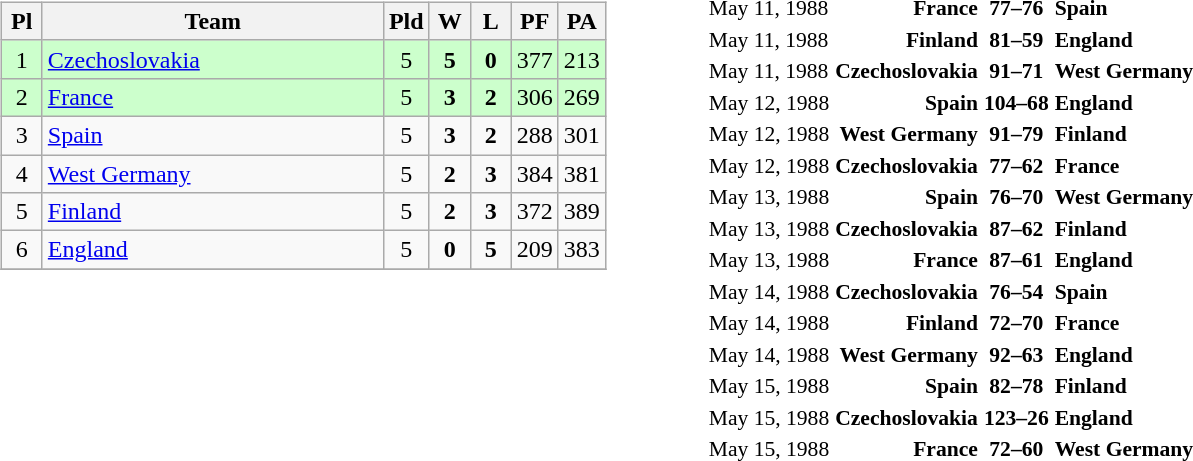<table>
<tr>
<td width="50%"><br><table class="wikitable" style="text-align: center;">
<tr>
<th width=20>Pl</th>
<th width=220>Team</th>
<th width=20>Pld</th>
<th width=20>W</th>
<th width=20>L</th>
<th width=20>PF</th>
<th width=20>PA</th>
</tr>
<tr bgcolor=ccffcc>
<td>1</td>
<td align="left"> <a href='#'>Czechoslovakia</a></td>
<td>5</td>
<td><strong>5</strong></td>
<td><strong>0</strong></td>
<td>377</td>
<td>213</td>
</tr>
<tr bgcolor=ccffcc>
<td>2</td>
<td align="left"> <a href='#'>France</a></td>
<td>5</td>
<td><strong>3</strong></td>
<td><strong>2</strong></td>
<td>306</td>
<td>269</td>
</tr>
<tr>
<td>3</td>
<td align="left"> <a href='#'>Spain</a></td>
<td>5</td>
<td><strong>3</strong></td>
<td><strong>2</strong></td>
<td>288</td>
<td>301</td>
</tr>
<tr>
<td>4</td>
<td align="left"> <a href='#'>West Germany</a></td>
<td>5</td>
<td><strong>2</strong></td>
<td><strong>3</strong></td>
<td>384</td>
<td>381</td>
</tr>
<tr>
<td>5</td>
<td align="left"> <a href='#'>Finland</a></td>
<td>5</td>
<td><strong>2</strong></td>
<td><strong>3</strong></td>
<td>372</td>
<td>389</td>
</tr>
<tr>
<td>6</td>
<td align="left"> <a href='#'>England</a></td>
<td>5</td>
<td><strong>0</strong></td>
<td><strong>5</strong></td>
<td>209</td>
<td>383</td>
</tr>
<tr>
</tr>
</table>
<br>
<br>
<br>
<br>
<br>
<br>
<br></td>
<td><br><table style="font-size:90%; margin: 0 auto;">
<tr>
<td>May 11, 1988</td>
<td align="right"><strong>France</strong> </td>
<td align="center"><strong>77–76</strong></td>
<td><strong> Spain</strong></td>
</tr>
<tr>
<td>May 11, 1988</td>
<td align="right"><strong>Finland</strong> </td>
<td align="center"><strong>81–59</strong></td>
<td><strong> England</strong></td>
</tr>
<tr>
<td>May 11, 1988</td>
<td align="right"><strong>Czechoslovakia</strong> </td>
<td align="center"><strong>91–71</strong></td>
<td><strong> West Germany</strong></td>
</tr>
<tr>
<td>May 12, 1988</td>
<td align="right"><strong>Spain</strong> </td>
<td align="center"><strong>104–68</strong></td>
<td><strong> England</strong></td>
</tr>
<tr>
<td>May 12, 1988</td>
<td align="right"><strong>West Germany</strong> </td>
<td align="center"><strong>91–79</strong></td>
<td><strong> Finland</strong></td>
</tr>
<tr>
<td>May 12, 1988</td>
<td align="right"><strong>Czechoslovakia</strong> </td>
<td align="center"><strong>77–62</strong></td>
<td><strong> France</strong></td>
</tr>
<tr>
<td>May 13, 1988</td>
<td align="right"><strong>Spain</strong> </td>
<td align="center"><strong>76–70</strong></td>
<td><strong> West Germany</strong></td>
</tr>
<tr>
<td>May 13, 1988</td>
<td align="right"><strong>Czechoslovakia</strong> </td>
<td align="center"><strong>87–62</strong></td>
<td><strong> Finland</strong></td>
</tr>
<tr>
<td>May 13, 1988</td>
<td align="right"><strong>France</strong> </td>
<td align="center"><strong>87–61</strong></td>
<td><strong> England</strong></td>
</tr>
<tr>
<td>May 14, 1988</td>
<td align="right"><strong>Czechoslovakia</strong> </td>
<td align="center"><strong>76–54</strong></td>
<td><strong> Spain</strong></td>
</tr>
<tr>
<td>May 14, 1988</td>
<td align="right"><strong>Finland</strong> </td>
<td align="center"><strong>72–70</strong></td>
<td><strong> France</strong></td>
</tr>
<tr>
<td>May 14, 1988</td>
<td align="right"><strong>West Germany</strong> </td>
<td align="center"><strong>92–63</strong></td>
<td><strong> England</strong></td>
</tr>
<tr>
<td>May 15, 1988</td>
<td align="right"><strong>Spain</strong> </td>
<td align="center"><strong>82–78</strong></td>
<td><strong> Finland</strong></td>
</tr>
<tr>
<td>May 15, 1988</td>
<td align="right"><strong>Czechoslovakia</strong> </td>
<td align="center"><strong>123–26</strong></td>
<td><strong> England</strong></td>
</tr>
<tr>
<td>May 15, 1988</td>
<td align="right"><strong>France</strong> </td>
<td align="center"><strong>72–60</strong></td>
<td><strong> West Germany</strong></td>
</tr>
<tr>
</tr>
</table>
</td>
</tr>
</table>
